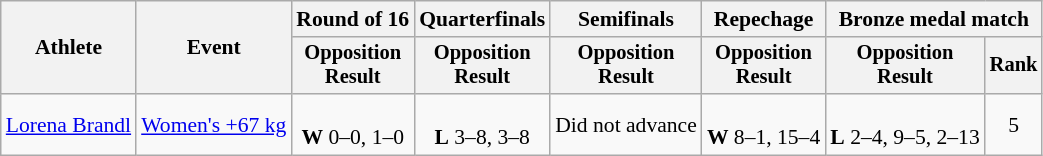<table class="wikitable" style="font-size:90%">
<tr>
<th rowspan=2>Athlete</th>
<th rowspan=2>Event</th>
<th>Round of 16</th>
<th>Quarterfinals</th>
<th>Semifinals</th>
<th>Repechage</th>
<th colspan=2>Bronze medal match</th>
</tr>
<tr style="font-size:95%">
<th>Opposition<br>Result</th>
<th>Opposition<br>Result</th>
<th>Opposition<br>Result</th>
<th>Opposition<br>Result</th>
<th>Opposition<br>Result</th>
<th>Rank</th>
</tr>
<tr align=center>
<td align=left><a href='#'>Lorena Brandl</a></td>
<td align=left><a href='#'>Women's +67 kg</a></td>
<td><br><strong>W</strong> 0–0, 1–0</td>
<td><br><strong>L</strong> 3–8, 3–8</td>
<td>Did not advance</td>
<td><br><strong>W</strong> 8–1, 15–4</td>
<td><br><strong>L</strong> 2–4, 9–5, 2–13</td>
<td>5</td>
</tr>
</table>
